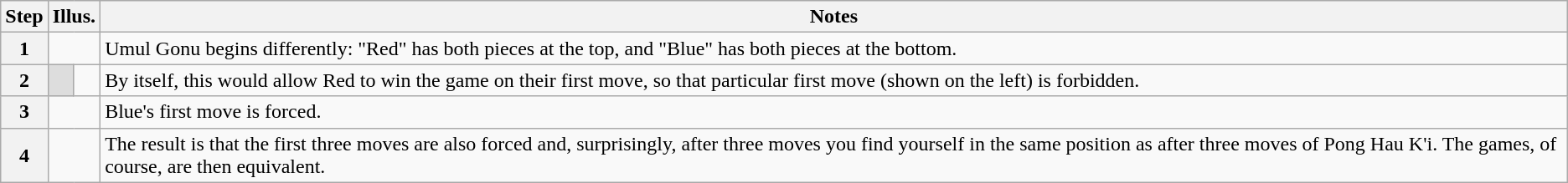<table class="wikitable" style="font-size:100%;text-align:left;">
<tr>
<th>Step</th>
<th colspan=2>Illus.</th>
<th>Notes</th>
</tr>
<tr>
<th>1</th>
<td colspan=2></td>
<td>Umul Gonu begins differently: "Red" has both pieces at the top, and "Blue" has both pieces at the bottom.</td>
</tr>
<tr>
<th>2</th>
<td style="background:#ddd;"></td>
<td></td>
<td>By itself, this would allow Red to win the game on their first move, so that particular first move (shown on the left) is forbidden.</td>
</tr>
<tr>
<th>3</th>
<td colspan=2 style="text-align:center;"></td>
<td>Blue's first move is forced.</td>
</tr>
<tr>
<th>4</th>
<td colspan=2 style="text-align:center;"></td>
<td>The result is that the first three moves are also forced and, surprisingly, after three moves you find yourself in the same position as after three moves of Pong Hau K'i. The games, of course, are then equivalent.</td>
</tr>
</table>
